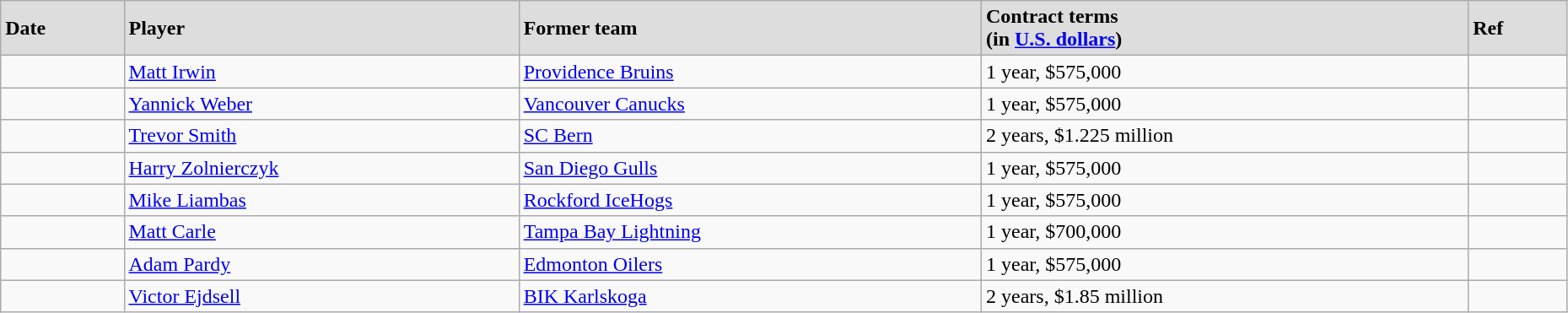<table class="wikitable" width=98%>
<tr style="background:#ddd;">
<td><strong>Date</strong></td>
<td><strong>Player</strong></td>
<td><strong>Former team</strong></td>
<td><strong>Contract terms</strong><br><strong>(in <a href='#'>U.S. dollars</a>)</strong></td>
<td><strong>Ref</strong></td>
</tr>
<tr>
<td></td>
<td><a href='#'>Matt Irwin</a></td>
<td><a href='#'>Providence Bruins</a></td>
<td>1 year, $575,000</td>
<td></td>
</tr>
<tr>
<td></td>
<td><a href='#'>Yannick Weber</a></td>
<td><a href='#'>Vancouver Canucks</a></td>
<td>1 year, $575,000</td>
<td></td>
</tr>
<tr>
<td></td>
<td><a href='#'>Trevor Smith</a></td>
<td><a href='#'>SC Bern</a></td>
<td>2 years, $1.225 million</td>
<td></td>
</tr>
<tr>
<td></td>
<td><a href='#'>Harry Zolnierczyk</a></td>
<td><a href='#'>San Diego Gulls</a></td>
<td>1 year, $575,000</td>
<td></td>
</tr>
<tr>
<td></td>
<td><a href='#'>Mike Liambas</a></td>
<td><a href='#'>Rockford IceHogs</a></td>
<td>1 year, $575,000</td>
<td></td>
</tr>
<tr>
<td></td>
<td><a href='#'>Matt Carle</a></td>
<td><a href='#'>Tampa Bay Lightning</a></td>
<td>1 year, $700,000</td>
<td></td>
</tr>
<tr>
<td></td>
<td><a href='#'>Adam Pardy</a></td>
<td><a href='#'>Edmonton Oilers</a></td>
<td>1 year, $575,000</td>
<td></td>
</tr>
<tr>
<td></td>
<td><a href='#'>Victor Ejdsell</a></td>
<td><a href='#'>BIK Karlskoga</a></td>
<td>2 years, $1.85 million</td>
<td></td>
</tr>
</table>
